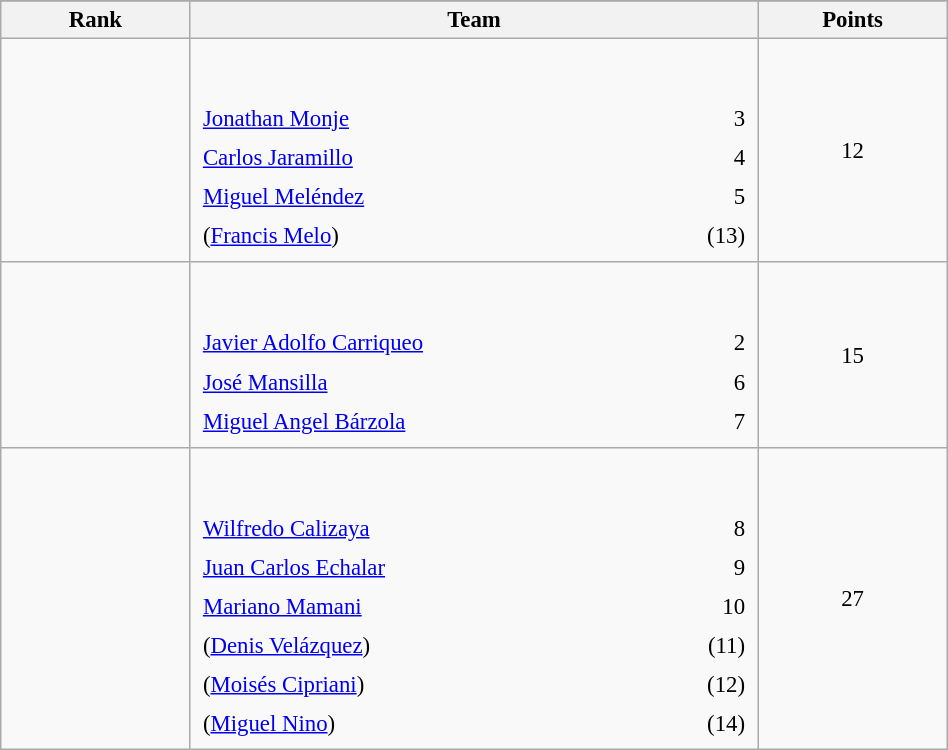<table class="wikitable sortable" style=" text-align:center; font-size:95%;" width="50%">
<tr>
</tr>
<tr>
<th width=10%>Rank</th>
<th width=30%>Team</th>
<th width=10%>Points</th>
</tr>
<tr>
<td align=center></td>
<td align=left> <br><br><table width=100%>
<tr>
<td align=left style="border:0"><a href='#'>Jonathan Monje</a></td>
<td align=right style="border:0">3</td>
</tr>
<tr>
<td align=left style="border:0"><a href='#'>Carlos Jaramillo</a></td>
<td align=right style="border:0">4</td>
</tr>
<tr>
<td align=left style="border:0"><a href='#'>Miguel Meléndez</a></td>
<td align=right style="border:0">5</td>
</tr>
<tr>
<td align=left style="border:0">(<a href='#'>Francis Melo</a>)</td>
<td align=right style="border:0">(13)</td>
</tr>
</table>
</td>
<td>12</td>
</tr>
<tr>
<td align=center></td>
<td align=left> <br><br><table width=100%>
<tr>
<td align=left style="border:0"><a href='#'>Javier Adolfo Carriqueo</a></td>
<td align=right style="border:0">2</td>
</tr>
<tr>
<td align=left style="border:0"><a href='#'>José Mansilla</a></td>
<td align=right style="border:0">6</td>
</tr>
<tr>
<td align=left style="border:0"><a href='#'>Miguel Angel Bárzola</a></td>
<td align=right style="border:0">7</td>
</tr>
</table>
</td>
<td>15</td>
</tr>
<tr>
<td align=center></td>
<td align=left> <br><br><table width=100%>
<tr>
<td align=left style="border:0"><a href='#'>Wilfredo Calizaya</a></td>
<td align=right style="border:0">8</td>
</tr>
<tr>
<td align=left style="border:0"><a href='#'>Juan Carlos Echalar</a></td>
<td align=right style="border:0">9</td>
</tr>
<tr>
<td align=left style="border:0"><a href='#'>Mariano Mamani</a></td>
<td align=right style="border:0">10</td>
</tr>
<tr>
<td align=left style="border:0">(<a href='#'>Denis Velázquez</a>)</td>
<td align=right style="border:0">(11)</td>
</tr>
<tr>
<td align=left style="border:0">(<a href='#'>Moisés Cipriani</a>)</td>
<td align=right style="border:0">(12)</td>
</tr>
<tr>
<td align=left style="border:0">(<a href='#'>Miguel Nino</a>)</td>
<td align=right style="border:0">(14)</td>
</tr>
</table>
</td>
<td>27</td>
</tr>
</table>
